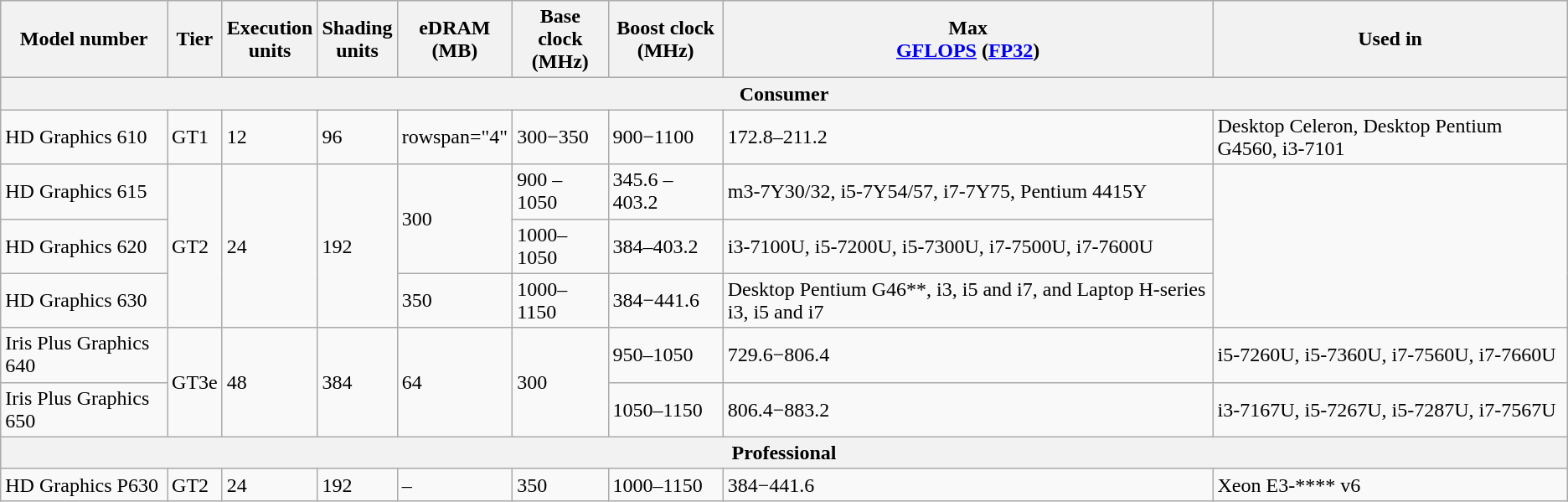<table class="wikitable">
<tr>
<th>Model number</th>
<th>Tier</th>
<th>Execution <br> units</th>
<th>Shading <br> units</th>
<th>eDRAM<br>(MB)</th>
<th>Base clock <br> (MHz)</th>
<th>Boost clock <br> (MHz)</th>
<th>Max <br> <a href='#'>GFLOPS</a> (<a href='#'>FP32</a>)</th>
<th>Used in</th>
</tr>
<tr>
<th colspan=10>Consumer</th>
</tr>
<tr>
<td>HD Graphics 610</td>
<td>GT1</td>
<td>12</td>
<td>96</td>
<td>rowspan="4" </td>
<td>300−350</td>
<td>900−1100</td>
<td>172.8–211.2</td>
<td>Desktop Celeron, Desktop Pentium G4560, i3-7101</td>
</tr>
<tr>
<td>HD Graphics 615</td>
<td rowspan="3">GT2</td>
<td rowspan="3">24</td>
<td rowspan="3">192</td>
<td rowspan="2">300</td>
<td>900 – 1050</td>
<td>345.6 – 403.2</td>
<td>m3-7Y30/32, i5-7Y54/57, i7-7Y75, Pentium 4415Y</td>
</tr>
<tr>
<td>HD Graphics 620</td>
<td>1000–1050</td>
<td>384–403.2</td>
<td>i3-7100U, i5-7200U, i5-7300U, i7-7500U, i7-7600U</td>
</tr>
<tr>
<td>HD Graphics 630</td>
<td>350</td>
<td>1000–1150</td>
<td>384−441.6</td>
<td>Desktop Pentium G46**, i3, i5 and i7, and Laptop H-series i3, i5 and i7</td>
</tr>
<tr>
<td>Iris Plus Graphics 640</td>
<td rowspan="2">GT3e</td>
<td rowspan="2">48</td>
<td rowspan="2">384</td>
<td rowspan="2">64</td>
<td rowspan="2">300</td>
<td>950–1050</td>
<td>729.6−806.4</td>
<td>i5-7260U, i5-7360U, i7-7560U, i7-7660U</td>
</tr>
<tr>
<td>Iris Plus Graphics 650</td>
<td>1050–1150</td>
<td>806.4−883.2</td>
<td>i3-7167U, i5-7267U, i5-7287U, i7-7567U</td>
</tr>
<tr>
<th colspan=10>Professional</th>
</tr>
<tr>
<td>HD Graphics P630</td>
<td>GT2</td>
<td>24</td>
<td>192</td>
<td>–</td>
<td>350</td>
<td>1000–1150</td>
<td>384−441.6</td>
<td>Xeon E3-**** v6</td>
</tr>
</table>
